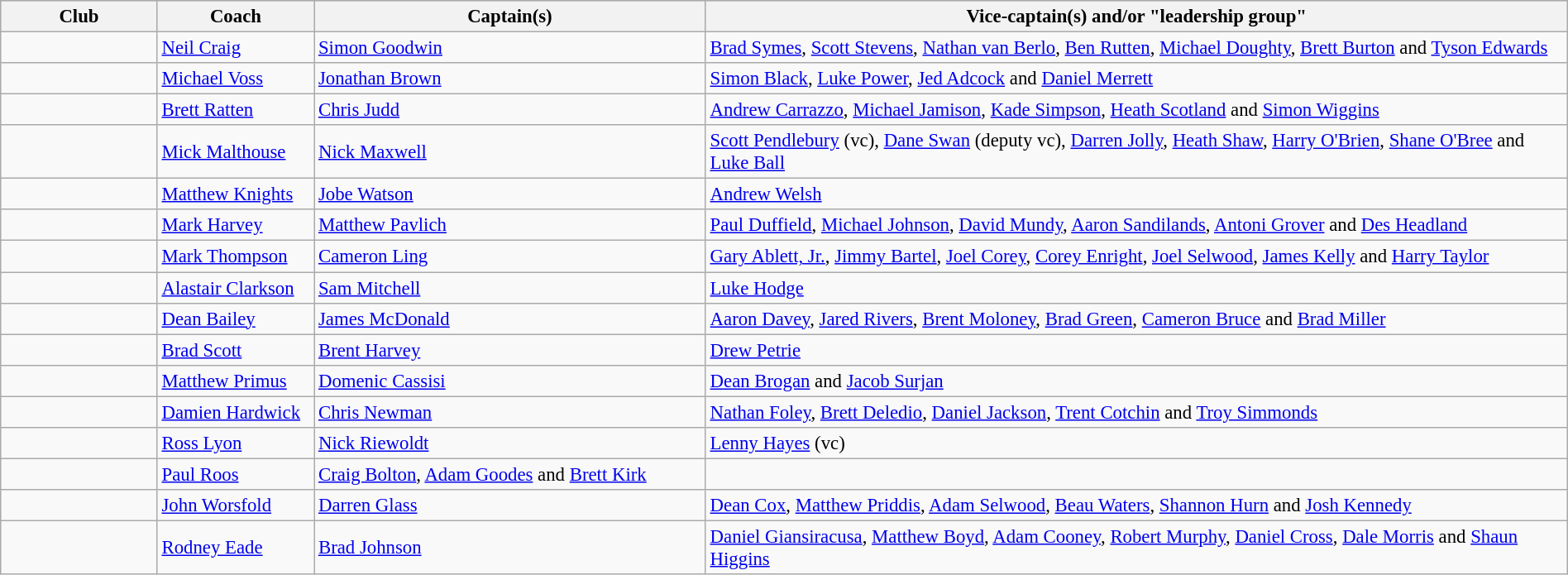<table class="wikitable"  style="text-align:left; font-size:95%; width:100%;">
<tr style="background:#C1D8FF;">
<th style="width:10%;">Club</th>
<th style="width:10%;">Coach</th>
<th style="width:25%;">Captain(s)</th>
<th style="width:55%;">Vice-captain(s) and/or "leadership group"</th>
</tr>
<tr>
<td></td>
<td><a href='#'>Neil Craig</a></td>
<td><a href='#'>Simon Goodwin</a></td>
<td><a href='#'>Brad Symes</a>, <a href='#'>Scott Stevens</a>, <a href='#'>Nathan van Berlo</a>, <a href='#'>Ben Rutten</a>, <a href='#'>Michael Doughty</a>, <a href='#'>Brett Burton</a> and <a href='#'>Tyson Edwards</a></td>
</tr>
<tr>
<td></td>
<td><a href='#'>Michael Voss</a></td>
<td><a href='#'>Jonathan Brown</a></td>
<td><a href='#'>Simon Black</a>, <a href='#'>Luke Power</a>, <a href='#'>Jed Adcock</a> and <a href='#'>Daniel Merrett</a></td>
</tr>
<tr>
<td></td>
<td><a href='#'>Brett Ratten</a></td>
<td><a href='#'>Chris Judd</a></td>
<td><a href='#'>Andrew Carrazzo</a>, <a href='#'>Michael Jamison</a>, <a href='#'>Kade Simpson</a>, <a href='#'>Heath Scotland</a> and <a href='#'>Simon Wiggins</a></td>
</tr>
<tr>
<td></td>
<td><a href='#'>Mick Malthouse</a></td>
<td><a href='#'>Nick Maxwell</a></td>
<td><a href='#'>Scott Pendlebury</a> (vc), <a href='#'>Dane Swan</a> (deputy vc), <a href='#'>Darren Jolly</a>, <a href='#'>Heath Shaw</a>, <a href='#'>Harry O'Brien</a>, <a href='#'>Shane O'Bree</a> and <a href='#'>Luke Ball</a></td>
</tr>
<tr>
<td></td>
<td><a href='#'>Matthew Knights</a></td>
<td><a href='#'>Jobe Watson</a></td>
<td><a href='#'>Andrew Welsh</a></td>
</tr>
<tr>
<td></td>
<td><a href='#'>Mark Harvey</a></td>
<td><a href='#'>Matthew Pavlich</a></td>
<td><a href='#'>Paul Duffield</a>, <a href='#'>Michael Johnson</a>, <a href='#'>David Mundy</a>, <a href='#'>Aaron Sandilands</a>, <a href='#'>Antoni Grover</a> and <a href='#'>Des Headland</a></td>
</tr>
<tr>
<td></td>
<td><a href='#'>Mark Thompson</a></td>
<td><a href='#'>Cameron Ling</a></td>
<td><a href='#'>Gary Ablett, Jr.</a>, <a href='#'>Jimmy Bartel</a>, <a href='#'>Joel Corey</a>, <a href='#'>Corey Enright</a>, <a href='#'>Joel Selwood</a>, <a href='#'>James Kelly</a> and <a href='#'>Harry Taylor</a></td>
</tr>
<tr>
<td></td>
<td><a href='#'>Alastair Clarkson</a></td>
<td><a href='#'>Sam Mitchell</a></td>
<td><a href='#'>Luke Hodge</a></td>
</tr>
<tr>
<td></td>
<td><a href='#'>Dean Bailey</a></td>
<td><a href='#'>James McDonald</a></td>
<td><a href='#'>Aaron Davey</a>, <a href='#'>Jared Rivers</a>, <a href='#'>Brent Moloney</a>, <a href='#'>Brad Green</a>, <a href='#'>Cameron Bruce</a> and <a href='#'>Brad Miller</a></td>
</tr>
<tr>
<td></td>
<td><a href='#'>Brad Scott</a></td>
<td><a href='#'>Brent Harvey</a></td>
<td><a href='#'>Drew Petrie</a></td>
</tr>
<tr>
<td></td>
<td><a href='#'>Matthew Primus</a></td>
<td><a href='#'>Domenic Cassisi</a></td>
<td><a href='#'>Dean Brogan</a> and <a href='#'>Jacob Surjan</a></td>
</tr>
<tr>
<td></td>
<td><a href='#'>Damien Hardwick</a></td>
<td><a href='#'>Chris Newman</a></td>
<td><a href='#'>Nathan Foley</a>, <a href='#'>Brett Deledio</a>, <a href='#'>Daniel Jackson</a>, <a href='#'>Trent Cotchin</a> and <a href='#'>Troy Simmonds</a></td>
</tr>
<tr>
<td></td>
<td><a href='#'>Ross Lyon</a></td>
<td><a href='#'>Nick Riewoldt</a></td>
<td><a href='#'>Lenny Hayes</a> (vc)</td>
</tr>
<tr>
<td></td>
<td><a href='#'>Paul Roos</a></td>
<td><a href='#'>Craig Bolton</a>, <a href='#'>Adam Goodes</a> and <a href='#'>Brett Kirk</a></td>
<td></td>
</tr>
<tr>
<td></td>
<td><a href='#'>John Worsfold</a></td>
<td><a href='#'>Darren Glass</a></td>
<td><a href='#'>Dean Cox</a>, <a href='#'>Matthew Priddis</a>, <a href='#'>Adam Selwood</a>, <a href='#'>Beau Waters</a>, <a href='#'>Shannon Hurn</a> and <a href='#'>Josh Kennedy</a></td>
</tr>
<tr>
<td></td>
<td><a href='#'>Rodney Eade</a></td>
<td><a href='#'>Brad Johnson</a></td>
<td><a href='#'>Daniel Giansiracusa</a>, <a href='#'>Matthew Boyd</a>, <a href='#'>Adam Cooney</a>, <a href='#'>Robert Murphy</a>, <a href='#'>Daniel Cross</a>, <a href='#'>Dale Morris</a> and <a href='#'>Shaun Higgins</a></td>
</tr>
</table>
